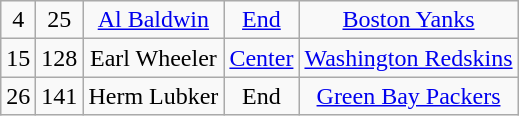<table class="wikitable" style="text-align:center">
<tr>
<td>4</td>
<td>25</td>
<td><a href='#'>Al Baldwin</a></td>
<td><a href='#'>End</a></td>
<td><a href='#'>Boston Yanks</a></td>
</tr>
<tr>
<td>15</td>
<td>128</td>
<td>Earl Wheeler</td>
<td><a href='#'>Center</a></td>
<td><a href='#'>Washington Redskins</a></td>
</tr>
<tr>
<td>26</td>
<td>141</td>
<td>Herm Lubker</td>
<td>End</td>
<td><a href='#'>Green Bay Packers</a></td>
</tr>
</table>
